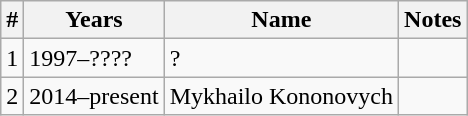<table class="wikitable">
<tr>
<th>#</th>
<th>Years</th>
<th>Name</th>
<th>Notes</th>
</tr>
<tr>
<td>1</td>
<td>1997–????</td>
<td>?</td>
<td></td>
</tr>
<tr>
<td>2</td>
<td>2014–present</td>
<td>Mykhailo Kononovych</td>
<td></td>
</tr>
</table>
